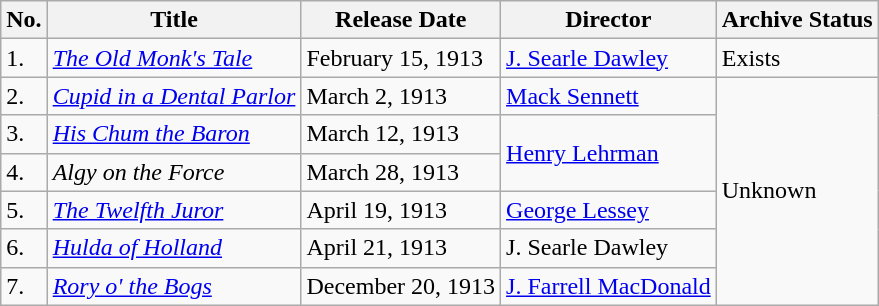<table class="wikitable">
<tr>
<th>No.</th>
<th>Title</th>
<th>Release Date</th>
<th>Director</th>
<th>Archive Status</th>
</tr>
<tr>
<td>1.</td>
<td><em><a href='#'>The Old Monk's Tale</a></em></td>
<td>February 15, 1913</td>
<td><a href='#'>J. Searle Dawley</a></td>
<td>Exists</td>
</tr>
<tr>
<td>2.</td>
<td><em><a href='#'>Cupid in a Dental Parlor</a></em> </td>
<td>March 2, 1913</td>
<td><a href='#'>Mack Sennett</a></td>
<td rowspan="6">Unknown</td>
</tr>
<tr>
<td>3.</td>
<td><em><a href='#'>His Chum the Baron</a></em> </td>
<td>March 12, 1913</td>
<td rowspan="2"><a href='#'>Henry Lehrman</a></td>
</tr>
<tr>
<td>4.</td>
<td><em>Algy on the Force</em> </td>
<td>March 28, 1913</td>
</tr>
<tr>
<td>5.</td>
<td><em><a href='#'>The Twelfth Juror</a></em></td>
<td>April 19, 1913</td>
<td><a href='#'>George Lessey</a></td>
</tr>
<tr>
<td>6.</td>
<td><em><a href='#'>Hulda of Holland</a></em></td>
<td>April 21, 1913</td>
<td>J. Searle Dawley</td>
</tr>
<tr>
<td>7.</td>
<td><em><a href='#'>Rory o' the Bogs</a></em></td>
<td>December 20, 1913</td>
<td><a href='#'>J. Farrell MacDonald</a></td>
</tr>
</table>
